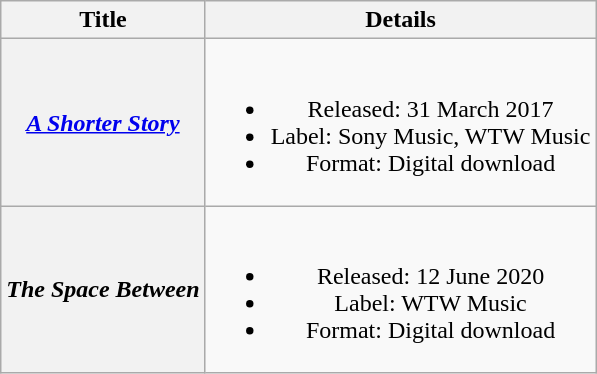<table class="wikitable plainrowheaders" style="text-align:center;">
<tr>
<th scope="col">Title</th>
<th scope="col">Details</th>
</tr>
<tr>
<th scope="row"><em><a href='#'>A Shorter Story</a></em></th>
<td><br><ul><li>Released: 31 March 2017</li><li>Label: Sony Music, WTW Music</li><li>Format: Digital download</li></ul></td>
</tr>
<tr>
<th scope="row"><em>The Space Between</em></th>
<td><br><ul><li>Released: 12 June 2020</li><li>Label: WTW Music</li><li>Format: Digital download</li></ul></td>
</tr>
</table>
